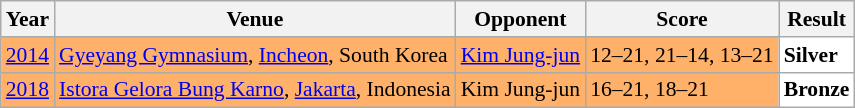<table class="sortable wikitable" style="font-size: 90%;">
<tr>
<th>Year</th>
<th>Venue</th>
<th>Opponent</th>
<th>Score</th>
<th>Result</th>
</tr>
<tr style="background:#FFB069">
<td align="center"><a href='#'>2014</a></td>
<td align="left"><a href='#'>Gyeyang Gymnasium</a>, <a href='#'>Incheon</a>, South Korea</td>
<td align="left"> <a href='#'>Kim Jung-jun</a></td>
<td align="left">12–21, 21–14, 13–21</td>
<td style="text-align:left; background:white"> <strong>Silver</strong></td>
</tr>
<tr style="background:#FFB069">
<td align="center"><a href='#'>2018</a></td>
<td align="left"><a href='#'>Istora Gelora Bung Karno</a>, <a href='#'>Jakarta</a>, Indonesia</td>
<td align="left"> Kim Jung-jun</td>
<td align="left">16–21, 18–21</td>
<td style="text-align:left; background:white"> <strong>Bronze</strong></td>
</tr>
</table>
